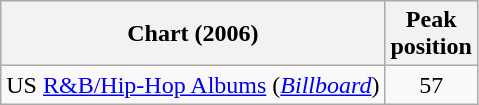<table class="wikitable">
<tr>
<th>Chart (2006)</th>
<th>Peak<br>position</th>
</tr>
<tr>
<td>US <a href='#'>R&B/Hip-Hop Albums</a> (<em><a href='#'>Billboard</a></em>)</td>
<td align="center">57</td>
</tr>
</table>
